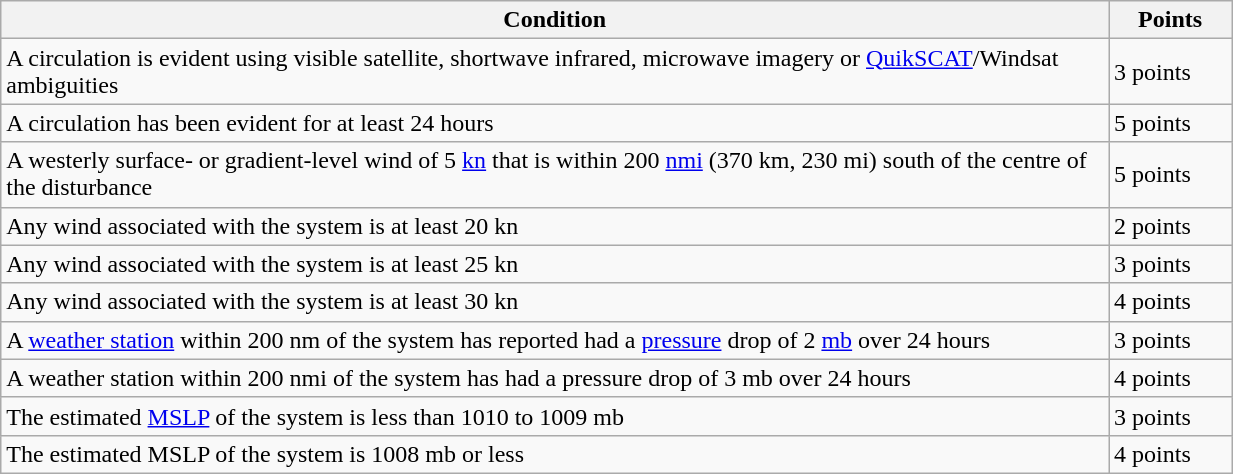<table class="wikitable" width="65%">
<tr>
<th width="90%">Condition</th>
<th width="10%">Points</th>
</tr>
<tr>
<td>A circulation is evident using visible satellite, shortwave infrared, microwave imagery or <a href='#'>QuikSCAT</a>/Windsat ambiguities</td>
<td><div>3 points</div></td>
</tr>
<tr>
<td>A circulation has been evident for at least 24 hours</td>
<td><div>5 points</div></td>
</tr>
<tr>
<td>A westerly surface- or gradient-level wind of 5 <a href='#'>kn</a> that is within 200 <a href='#'>nmi</a> (370 km, 230 mi) south of the centre of the disturbance</td>
<td><div>5 points</div></td>
</tr>
<tr>
<td>Any wind associated with the system is at least 20 kn</td>
<td><div>2 points</div></td>
</tr>
<tr>
<td>Any wind associated with the system is at least 25 kn</td>
<td><div>3 points</div></td>
</tr>
<tr>
<td>Any wind associated with the system is at least 30 kn</td>
<td><div>4 points</div></td>
</tr>
<tr>
<td>A <a href='#'>weather station</a> within 200 nm of the system has reported had a <a href='#'>pressure</a> drop of 2 <a href='#'>mb</a> over 24 hours</td>
<td><div>3 points</div></td>
</tr>
<tr>
<td>A weather station within 200 nmi of the system has had a pressure drop of 3 mb over 24 hours</td>
<td><div>4 points</div></td>
</tr>
<tr>
<td>The estimated <a href='#'>MSLP</a> of the system is less than 1010 to 1009 mb</td>
<td><div>3 points</div></td>
</tr>
<tr>
<td>The estimated MSLP of the system is 1008 mb or less</td>
<td><div>4 points</div></td>
</tr>
</table>
